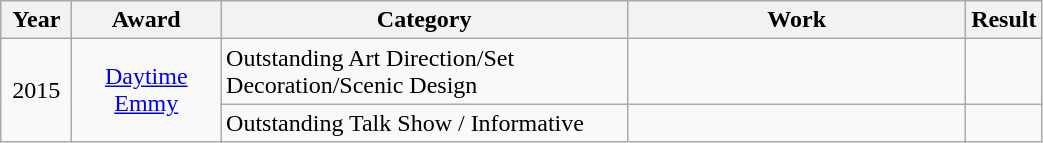<table class="wikitable" width="55%">
<tr>
<th width="7%">Year</th>
<th width="15%">Award</th>
<th width="42%">Category</th>
<th width="36%">Work</th>
<th width="8%">Result</th>
</tr>
<tr>
<td rowspan=2 align=center>2015</td>
<td rowspan=2 align=center><a href='#'>Daytime Emmy</a></td>
<td>Outstanding Art Direction/Set Decoration/Scenic Design</td>
<td></td>
<td></td>
</tr>
<tr>
<td>Outstanding Talk Show / Informative</td>
<td></td>
<td></td>
</tr>
</table>
